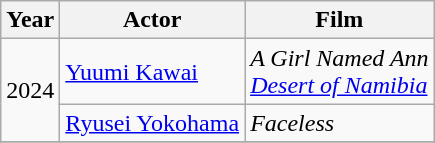<table class="wikitable sortable">
<tr>
<th>Year</th>
<th>Actor</th>
<th>Film</th>
</tr>
<tr>
<td rowspan=2>2024</td>
<td><a href='#'>Yuumi Kawai</a></td>
<td><em>A Girl Named Ann</em><br><em><a href='#'>Desert of Namibia</a></em></td>
</tr>
<tr>
<td><a href='#'>Ryusei Yokohama</a></td>
<td><em>Faceless</em></td>
</tr>
<tr>
</tr>
</table>
